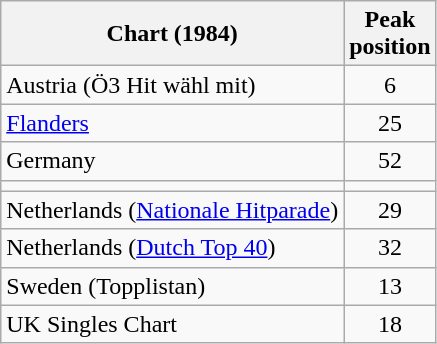<table class="wikitable sortable">
<tr>
<th align="left">Chart (1984)</th>
<th style="text-align:center;">Peak<br>position</th>
</tr>
<tr>
<td align="left">Austria (Ö3 Hit wähl mit)</td>
<td style="text-align:center;">6</td>
</tr>
<tr>
<td align="left"><a href='#'>Flanders</a></td>
<td style="text-align:center;">25</td>
</tr>
<tr>
<td align="left">Germany</td>
<td style="text-align:center;">52</td>
</tr>
<tr>
<td></td>
</tr>
<tr>
<td align="left">Netherlands (<a href='#'>Nationale Hitparade</a>)</td>
<td style="text-align:center;">29</td>
</tr>
<tr>
<td align="left">Netherlands (<a href='#'>Dutch Top 40</a>)</td>
<td style="text-align:center;">32</td>
</tr>
<tr>
<td align="left">Sweden (Topplistan)</td>
<td style="text-align:center;">13</td>
</tr>
<tr>
<td align="left">UK Singles Chart</td>
<td style="text-align:center;">18</td>
</tr>
</table>
